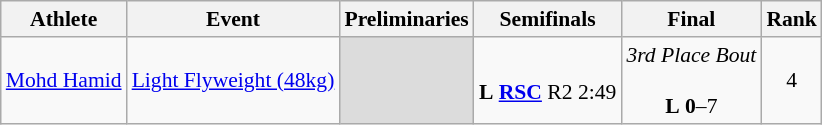<table class="wikitable" border="1" style="font-size:90%">
<tr>
<th>Athlete</th>
<th>Event</th>
<th>Preliminaries</th>
<th>Semifinals</th>
<th>Final</th>
<th>Rank</th>
</tr>
<tr>
<td><a href='#'>Mohd Hamid</a></td>
<td><a href='#'>Light Flyweight (48kg)</a></td>
<td align=center bgcolor=#DCDCDC></td>
<td align=center> <br> <strong>L</strong> <strong><a href='#'>RSC</a></strong> R2 2:49</td>
<td align=center><em>3rd Place Bout</em><br> <br> <strong>L</strong> <strong>0</strong>–7</td>
<td align=center>4</td>
</tr>
</table>
